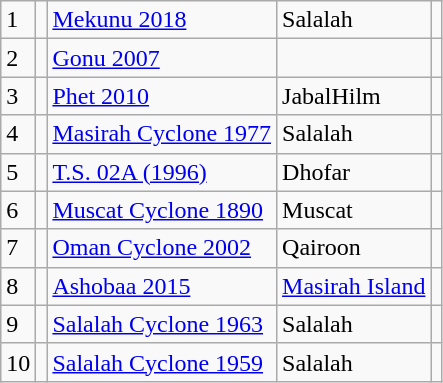<table class="wikitable">
<tr>
<td>1</td>
<td></td>
<td><a href='#'>Mekunu 2018</a></td>
<td>Salalah</td>
<td></td>
</tr>
<tr>
<td>2</td>
<td></td>
<td><a href='#'>Gonu 2007</a></td>
<td></td>
<td></td>
</tr>
<tr>
<td>3</td>
<td></td>
<td><a href='#'>Phet 2010</a></td>
<td>JabalHilm</td>
<td></td>
</tr>
<tr>
<td>4</td>
<td></td>
<td><a href='#'>Masirah Cyclone 1977</a></td>
<td>Salalah</td>
<td></td>
</tr>
<tr>
<td>5</td>
<td></td>
<td><a href='#'>T.S. 02A (1996)</a></td>
<td>Dhofar</td>
<td></td>
</tr>
<tr>
<td>6</td>
<td></td>
<td><a href='#'>Muscat Cyclone 1890</a></td>
<td>Muscat</td>
<td></td>
</tr>
<tr>
<td>7</td>
<td></td>
<td><a href='#'>Oman Cyclone 2002</a></td>
<td>Qairoon</td>
<td></td>
</tr>
<tr>
<td>8</td>
<td></td>
<td><a href='#'>Ashobaa 2015</a></td>
<td><a href='#'>Masirah Island</a></td>
<td></td>
</tr>
<tr>
<td>9</td>
<td></td>
<td><a href='#'>Salalah Cyclone 1963</a></td>
<td>Salalah</td>
<td></td>
</tr>
<tr>
<td>10</td>
<td></td>
<td><a href='#'>Salalah Cyclone 1959</a></td>
<td>Salalah</td>
<td></td>
</tr>
</table>
